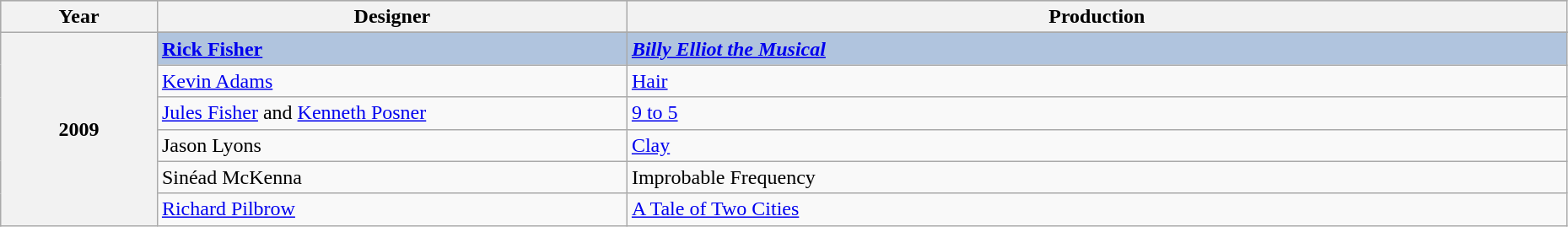<table class="wikitable" style="width:98%;">
<tr style="background:#bebebe;">
<th style="width:10%;">Year</th>
<th style="width:30%;">Designer</th>
<th style="width:60%;">Production</th>
</tr>
<tr>
<th rowspan="7">2009</th>
</tr>
<tr style="background:#B0C4DE">
<td><strong><a href='#'>Rick Fisher</a></strong></td>
<td><strong><em><a href='#'>Billy Elliot the Musical</a><em> <strong></td>
</tr>
<tr>
<td><a href='#'>Kevin Adams</a></td>
<td></em><a href='#'>Hair</a><em></td>
</tr>
<tr>
<td><a href='#'>Jules Fisher</a> and <a href='#'>Kenneth Posner</a></td>
<td></em><a href='#'>9 to 5</a><em></td>
</tr>
<tr>
<td>Jason Lyons</td>
<td></em><a href='#'>Clay</a><em></td>
</tr>
<tr>
<td>Sinéad McKenna</td>
<td></em>Improbable Frequency<em></td>
</tr>
<tr>
<td><a href='#'>Richard Pilbrow</a></td>
<td></em><a href='#'>A Tale of Two Cities</a><em></td>
</tr>
</table>
